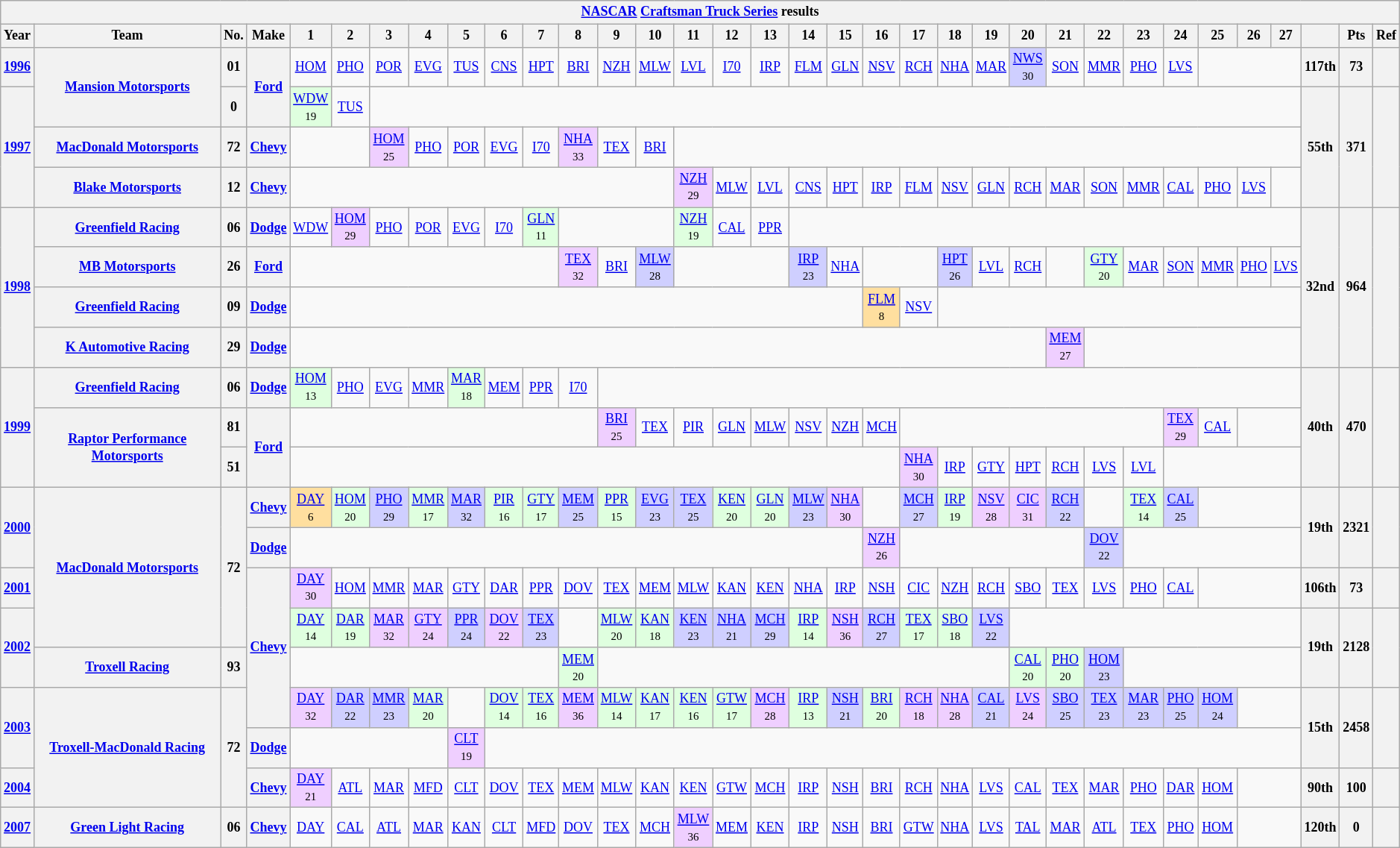<table class="wikitable" style="text-align:center; font-size:75%">
<tr>
<th colspan=45><a href='#'>NASCAR</a> <a href='#'>Craftsman Truck Series</a> results</th>
</tr>
<tr>
<th>Year</th>
<th>Team</th>
<th>No.</th>
<th>Make</th>
<th>1</th>
<th>2</th>
<th>3</th>
<th>4</th>
<th>5</th>
<th>6</th>
<th>7</th>
<th>8</th>
<th>9</th>
<th>10</th>
<th>11</th>
<th>12</th>
<th>13</th>
<th>14</th>
<th>15</th>
<th>16</th>
<th>17</th>
<th>18</th>
<th>19</th>
<th>20</th>
<th>21</th>
<th>22</th>
<th>23</th>
<th>24</th>
<th>25</th>
<th>26</th>
<th>27</th>
<th></th>
<th>Pts</th>
<th>Ref</th>
</tr>
<tr>
<th><a href='#'>1996</a></th>
<th rowspan=2><a href='#'>Mansion Motorsports</a></th>
<th>01</th>
<th rowspan=2><a href='#'>Ford</a></th>
<td><a href='#'>HOM</a></td>
<td><a href='#'>PHO</a></td>
<td><a href='#'>POR</a></td>
<td><a href='#'>EVG</a></td>
<td><a href='#'>TUS</a></td>
<td><a href='#'>CNS</a></td>
<td><a href='#'>HPT</a></td>
<td><a href='#'>BRI</a></td>
<td><a href='#'>NZH</a></td>
<td><a href='#'>MLW</a></td>
<td><a href='#'>LVL</a></td>
<td><a href='#'>I70</a></td>
<td><a href='#'>IRP</a></td>
<td><a href='#'>FLM</a></td>
<td><a href='#'>GLN</a></td>
<td><a href='#'>NSV</a></td>
<td><a href='#'>RCH</a></td>
<td><a href='#'>NHA</a></td>
<td><a href='#'>MAR</a></td>
<td style="background:#CFCFFF;"><a href='#'>NWS</a><br><small>30</small></td>
<td><a href='#'>SON</a></td>
<td><a href='#'>MMR</a></td>
<td><a href='#'>PHO</a></td>
<td><a href='#'>LVS</a></td>
<td colspan=3></td>
<th>117th</th>
<th>73</th>
<th></th>
</tr>
<tr>
<th rowspan=3><a href='#'>1997</a></th>
<th>0</th>
<td style="background:#DFFFDF;"><a href='#'>WDW</a><br><small>19</small></td>
<td><a href='#'>TUS</a></td>
<td colspan=25></td>
<th rowspan=3>55th</th>
<th rowspan=3>371</th>
<th rowspan=3></th>
</tr>
<tr>
<th><a href='#'>MacDonald Motorsports</a></th>
<th>72</th>
<th><a href='#'>Chevy</a></th>
<td colspan=2></td>
<td style="background:#EFCFFF;"><a href='#'>HOM</a><br><small>25</small></td>
<td><a href='#'>PHO</a></td>
<td><a href='#'>POR</a></td>
<td><a href='#'>EVG</a></td>
<td><a href='#'>I70</a></td>
<td style="background:#EFCFFF;"><a href='#'>NHA</a><br><small>33</small></td>
<td><a href='#'>TEX</a></td>
<td><a href='#'>BRI</a></td>
<td colspan=17></td>
</tr>
<tr>
<th><a href='#'>Blake Motorsports</a></th>
<th>12</th>
<th><a href='#'>Chevy</a></th>
<td colspan=10></td>
<td style="background:#EFCFFF;"><a href='#'>NZH</a><br><small>29</small></td>
<td><a href='#'>MLW</a></td>
<td><a href='#'>LVL</a></td>
<td><a href='#'>CNS</a></td>
<td><a href='#'>HPT</a></td>
<td><a href='#'>IRP</a></td>
<td><a href='#'>FLM</a></td>
<td><a href='#'>NSV</a></td>
<td><a href='#'>GLN</a></td>
<td><a href='#'>RCH</a></td>
<td><a href='#'>MAR</a></td>
<td><a href='#'>SON</a></td>
<td><a href='#'>MMR</a></td>
<td><a href='#'>CAL</a></td>
<td><a href='#'>PHO</a></td>
<td><a href='#'>LVS</a></td>
<td></td>
</tr>
<tr>
<th rowspan=4><a href='#'>1998</a></th>
<th><a href='#'>Greenfield Racing</a></th>
<th>06</th>
<th><a href='#'>Dodge</a></th>
<td><a href='#'>WDW</a></td>
<td style="background:#EFCFFF;"><a href='#'>HOM</a><br><small>29</small></td>
<td><a href='#'>PHO</a></td>
<td><a href='#'>POR</a></td>
<td><a href='#'>EVG</a></td>
<td><a href='#'>I70</a></td>
<td style="background:#DFFFDF;"><a href='#'>GLN</a><br><small>11</small></td>
<td colspan=3></td>
<td style="background:#DFFFDF;"><a href='#'>NZH</a><br><small>19</small></td>
<td><a href='#'>CAL</a></td>
<td><a href='#'>PPR</a></td>
<td colspan=14></td>
<th rowspan=4>32nd</th>
<th rowspan=4>964</th>
<th rowspan=4></th>
</tr>
<tr>
<th><a href='#'>MB Motorsports</a></th>
<th>26</th>
<th><a href='#'>Ford</a></th>
<td colspan=7></td>
<td style="background:#EFCFFF;"><a href='#'>TEX</a><br><small>32</small></td>
<td><a href='#'>BRI</a></td>
<td style="background:#CFCFFF;"><a href='#'>MLW</a><br><small>28</small></td>
<td colspan=3></td>
<td style="background:#CFCFFF;"><a href='#'>IRP</a><br><small>23</small></td>
<td><a href='#'>NHA</a></td>
<td colspan=2></td>
<td style="background:#CFCFFF;"><a href='#'>HPT</a><br><small>26</small></td>
<td><a href='#'>LVL</a></td>
<td><a href='#'>RCH</a></td>
<td></td>
<td style="background:#DFFFDF;"><a href='#'>GTY</a><br><small>20</small></td>
<td><a href='#'>MAR</a></td>
<td><a href='#'>SON</a></td>
<td><a href='#'>MMR</a></td>
<td><a href='#'>PHO</a></td>
<td><a href='#'>LVS</a></td>
</tr>
<tr>
<th><a href='#'>Greenfield Racing</a></th>
<th>09</th>
<th><a href='#'>Dodge</a></th>
<td colspan=15></td>
<td style="background:#FFDF9F;"><a href='#'>FLM</a><br><small>8</small></td>
<td><a href='#'>NSV</a></td>
<td colspan=10></td>
</tr>
<tr>
<th><a href='#'>K Automotive Racing</a></th>
<th>29</th>
<th><a href='#'>Dodge</a></th>
<td colspan=20></td>
<td style="background:#EFCFFF;"><a href='#'>MEM</a><br><small>27</small></td>
<td colspan=6></td>
</tr>
<tr>
<th rowspan=3><a href='#'>1999</a></th>
<th><a href='#'>Greenfield Racing</a></th>
<th>06</th>
<th><a href='#'>Dodge</a></th>
<td style="background:#DFFFDF;"><a href='#'>HOM</a><br><small>13</small></td>
<td><a href='#'>PHO</a></td>
<td><a href='#'>EVG</a></td>
<td><a href='#'>MMR</a></td>
<td style="background:#DFFFDF;"><a href='#'>MAR</a><br><small>18</small></td>
<td><a href='#'>MEM</a></td>
<td><a href='#'>PPR</a></td>
<td><a href='#'>I70</a></td>
<td colspan=19></td>
<th rowspan=3>40th</th>
<th rowspan=3>470</th>
<th rowspan=3></th>
</tr>
<tr>
<th rowspan=2><a href='#'>Raptor Performance Motorsports</a></th>
<th>81</th>
<th rowspan=2><a href='#'>Ford</a></th>
<td colspan=8></td>
<td style="background:#EFCFFF;"><a href='#'>BRI</a><br><small>25</small></td>
<td><a href='#'>TEX</a></td>
<td><a href='#'>PIR</a></td>
<td><a href='#'>GLN</a></td>
<td><a href='#'>MLW</a></td>
<td><a href='#'>NSV</a></td>
<td><a href='#'>NZH</a></td>
<td><a href='#'>MCH</a></td>
<td colspan=7></td>
<td style="background:#EFCFFF;"><a href='#'>TEX</a><br><small>29</small></td>
<td><a href='#'>CAL</a></td>
<td colspan=2></td>
</tr>
<tr>
<th>51</th>
<td colspan=16></td>
<td style="background:#EFCFFF;"><a href='#'>NHA</a><br><small>30</small></td>
<td><a href='#'>IRP</a></td>
<td><a href='#'>GTY</a></td>
<td><a href='#'>HPT</a></td>
<td><a href='#'>RCH</a></td>
<td><a href='#'>LVS</a></td>
<td><a href='#'>LVL</a></td>
<td colspan=4></td>
</tr>
<tr>
<th rowspan=2><a href='#'>2000</a></th>
<th rowspan=4><a href='#'>MacDonald Motorsports</a></th>
<th rowspan=4>72</th>
<th><a href='#'>Chevy</a></th>
<td style="background:#FFDF9F;"><a href='#'>DAY</a><br><small>6</small></td>
<td style="background:#DFFFDF;"><a href='#'>HOM</a><br><small>20</small></td>
<td style="background:#CFCFFF;"><a href='#'>PHO</a><br><small>29</small></td>
<td style="background:#DFFFDF;"><a href='#'>MMR</a><br><small>17</small></td>
<td style="background:#CFCFFF;"><a href='#'>MAR</a><br><small>32</small></td>
<td style="background:#DFFFDF;"><a href='#'>PIR</a><br><small>16</small></td>
<td style="background:#DFFFDF;"><a href='#'>GTY</a><br><small>17</small></td>
<td style="background:#CFCFFF;"><a href='#'>MEM</a><br><small>25</small></td>
<td style="background:#DFFFDF;"><a href='#'>PPR</a><br><small>15</small></td>
<td style="background:#CFCFFF;"><a href='#'>EVG</a><br><small>23</small></td>
<td style="background:#CFCFFF;"><a href='#'>TEX</a><br><small>25</small></td>
<td style="background:#DFFFDF;"><a href='#'>KEN</a><br><small>20</small></td>
<td style="background:#DFFFDF;"><a href='#'>GLN</a><br><small>20</small></td>
<td style="background:#CFCFFF;"><a href='#'>MLW</a><br><small>23</small></td>
<td style="background:#EFCFFF;"><a href='#'>NHA</a><br><small>30</small></td>
<td></td>
<td style="background:#CFCFFF;"><a href='#'>MCH</a><br><small>27</small></td>
<td style="background:#DFFFDF;"><a href='#'>IRP</a><br><small>19</small></td>
<td style="background:#EFCFFF;"><a href='#'>NSV</a><br><small>28</small></td>
<td style="background:#EFCFFF;"><a href='#'>CIC</a><br><small>31</small></td>
<td style="background:#CFCFFF;"><a href='#'>RCH</a><br><small>22</small></td>
<td></td>
<td style="background:#DFFFDF;"><a href='#'>TEX</a><br><small>14</small></td>
<td style="background:#CFCFFF;"><a href='#'>CAL</a><br><small>25</small></td>
<td colspan=3></td>
<th rowspan=2>19th</th>
<th rowspan=2>2321</th>
<th rowspan=2></th>
</tr>
<tr>
<th><a href='#'>Dodge</a></th>
<td colspan=15></td>
<td style="background:#EFCFFF;"><a href='#'>NZH</a><br><small>26</small></td>
<td colspan=5></td>
<td style="background:#CFCFFF;"><a href='#'>DOV</a><br><small>22</small></td>
<td colspan=5></td>
</tr>
<tr>
<th><a href='#'>2001</a></th>
<th rowspan=4><a href='#'>Chevy</a></th>
<td style="background:#EFCFFF;"><a href='#'>DAY</a><br><small>30</small></td>
<td><a href='#'>HOM</a></td>
<td><a href='#'>MMR</a></td>
<td><a href='#'>MAR</a></td>
<td><a href='#'>GTY</a></td>
<td><a href='#'>DAR</a></td>
<td><a href='#'>PPR</a></td>
<td><a href='#'>DOV</a></td>
<td><a href='#'>TEX</a></td>
<td><a href='#'>MEM</a></td>
<td><a href='#'>MLW</a></td>
<td><a href='#'>KAN</a></td>
<td><a href='#'>KEN</a></td>
<td><a href='#'>NHA</a></td>
<td><a href='#'>IRP</a></td>
<td><a href='#'>NSH</a></td>
<td><a href='#'>CIC</a></td>
<td><a href='#'>NZH</a></td>
<td><a href='#'>RCH</a></td>
<td><a href='#'>SBO</a></td>
<td><a href='#'>TEX</a></td>
<td><a href='#'>LVS</a></td>
<td><a href='#'>PHO</a></td>
<td><a href='#'>CAL</a></td>
<td colspan=3></td>
<th>106th</th>
<th>73</th>
<th></th>
</tr>
<tr>
<th rowspan=2><a href='#'>2002</a></th>
<td style="background:#DFFFDF;"><a href='#'>DAY</a><br><small>14</small></td>
<td style="background:#DFFFDF;"><a href='#'>DAR</a><br><small>19</small></td>
<td style="background:#EFCFFF;"><a href='#'>MAR</a><br><small>32</small></td>
<td style="background:#EFCFFF;"><a href='#'>GTY</a><br><small>24</small></td>
<td style="background:#CFCFFF;"><a href='#'>PPR</a><br><small>24</small></td>
<td style="background:#EFCFFF;"><a href='#'>DOV</a><br><small>22</small></td>
<td style="background:#CFCFFF;"><a href='#'>TEX</a><br><small>23</small></td>
<td></td>
<td style="background:#DFFFDF;"><a href='#'>MLW</a><br><small>20</small></td>
<td style="background:#DFFFDF;"><a href='#'>KAN</a><br><small>18</small></td>
<td style="background:#CFCFFF;"><a href='#'>KEN</a><br><small>23</small></td>
<td style="background:#CFCFFF;"><a href='#'>NHA</a><br><small>21</small></td>
<td style="background:#CFCFFF;"><a href='#'>MCH</a><br><small>29</small></td>
<td style="background:#DFFFDF;"><a href='#'>IRP</a><br><small>14</small></td>
<td style="background:#EFCFFF;"><a href='#'>NSH</a><br><small>36</small></td>
<td style="background:#CFCFFF;"><a href='#'>RCH</a><br><small>27</small></td>
<td style="background:#DFFFDF;"><a href='#'>TEX</a><br><small>17</small></td>
<td style="background:#DFFFDF;"><a href='#'>SBO</a><br><small>18</small></td>
<td style="background:#CFCFFF;"><a href='#'>LVS</a><br><small>22</small></td>
<td colspan=8></td>
<th rowspan=2>19th</th>
<th rowspan=2>2128</th>
<th rowspan=2></th>
</tr>
<tr>
<th><a href='#'>Troxell Racing</a></th>
<th>93</th>
<td colspan=7></td>
<td style="background:#DFFFDF;"><a href='#'>MEM</a><br><small>20</small></td>
<td colspan=11></td>
<td style="background:#DFFFDF;"><a href='#'>CAL</a><br><small>20</small></td>
<td style="background:#DFFFDF;"><a href='#'>PHO</a><br><small>20</small></td>
<td style="background:#CFCFFF;"><a href='#'>HOM</a><br><small>23</small></td>
<td colspan=5></td>
</tr>
<tr>
<th rowspan=2><a href='#'>2003</a></th>
<th rowspan=3><a href='#'>Troxell-MacDonald Racing</a></th>
<th rowspan=3>72</th>
<td style="background:#EFCFFF;"><a href='#'>DAY</a><br><small>32</small></td>
<td style="background:#CFCFFF;"><a href='#'>DAR</a><br><small>22</small></td>
<td style="background:#CFCFFF;"><a href='#'>MMR</a><br><small>23</small></td>
<td style="background:#DFFFDF;"><a href='#'>MAR</a><br><small>20</small></td>
<td></td>
<td style="background:#DFFFDF;"><a href='#'>DOV</a><br><small>14</small></td>
<td style="background:#DFFFDF;"><a href='#'>TEX</a><br><small>16</small></td>
<td style="background:#EFCFFF;"><a href='#'>MEM</a><br><small>36</small></td>
<td style="background:#DFFFDF;"><a href='#'>MLW</a><br><small>14</small></td>
<td style="background:#DFFFDF;"><a href='#'>KAN</a><br><small>17</small></td>
<td style="background:#DFFFDF;"><a href='#'>KEN</a><br><small>16</small></td>
<td style="background:#DFFFDF;"><a href='#'>GTW</a><br><small>17</small></td>
<td style="background:#EFCFFF;"><a href='#'>MCH</a><br><small>28</small></td>
<td style="background:#DFFFDF;"><a href='#'>IRP</a><br><small>13</small></td>
<td style="background:#CFCFFF;"><a href='#'>NSH</a><br><small>21</small></td>
<td style="background:#DFFFDF;"><a href='#'>BRI</a><br><small>20</small></td>
<td style="background:#EFCFFF;"><a href='#'>RCH</a><br><small>18</small></td>
<td style="background:#EFCFFF;"><a href='#'>NHA</a><br><small>28</small></td>
<td style="background:#CFCFFF;"><a href='#'>CAL</a><br><small>21</small></td>
<td style="background:#EFCFFF;"><a href='#'>LVS</a><br><small>24</small></td>
<td style="background:#CFCFFF;"><a href='#'>SBO</a><br><small>25</small></td>
<td style="background:#CFCFFF;"><a href='#'>TEX</a><br><small>23</small></td>
<td style="background:#CFCFFF;"><a href='#'>MAR</a><br><small>23</small></td>
<td style="background:#CFCFFF;"><a href='#'>PHO</a><br><small>25</small></td>
<td style="background:#CFCFFF;"><a href='#'>HOM</a><br><small>24</small></td>
<td colspan=2></td>
<th rowspan=2>15th</th>
<th rowspan=2>2458</th>
<th rowspan=2></th>
</tr>
<tr>
<th><a href='#'>Dodge</a></th>
<td colspan=4></td>
<td style="background:#EFCFFF;"><a href='#'>CLT</a><br><small>19</small></td>
<td colspan=22></td>
</tr>
<tr>
<th><a href='#'>2004</a></th>
<th><a href='#'>Chevy</a></th>
<td style="background:#EFCFFF;"><a href='#'>DAY</a><br><small>21</small></td>
<td><a href='#'>ATL</a></td>
<td><a href='#'>MAR</a></td>
<td><a href='#'>MFD</a></td>
<td><a href='#'>CLT</a></td>
<td><a href='#'>DOV</a></td>
<td><a href='#'>TEX</a></td>
<td><a href='#'>MEM</a></td>
<td><a href='#'>MLW</a></td>
<td><a href='#'>KAN</a></td>
<td><a href='#'>KEN</a></td>
<td><a href='#'>GTW</a></td>
<td><a href='#'>MCH</a></td>
<td><a href='#'>IRP</a></td>
<td><a href='#'>NSH</a></td>
<td><a href='#'>BRI</a></td>
<td><a href='#'>RCH</a></td>
<td><a href='#'>NHA</a></td>
<td><a href='#'>LVS</a></td>
<td><a href='#'>CAL</a></td>
<td><a href='#'>TEX</a></td>
<td><a href='#'>MAR</a></td>
<td><a href='#'>PHO</a></td>
<td><a href='#'>DAR</a></td>
<td><a href='#'>HOM</a></td>
<td colspan=2></td>
<th>90th</th>
<th>100</th>
<th></th>
</tr>
<tr>
<th><a href='#'>2007</a></th>
<th><a href='#'>Green Light Racing</a></th>
<th>06</th>
<th><a href='#'>Chevy</a></th>
<td><a href='#'>DAY</a></td>
<td><a href='#'>CAL</a></td>
<td><a href='#'>ATL</a></td>
<td><a href='#'>MAR</a></td>
<td><a href='#'>KAN</a></td>
<td><a href='#'>CLT</a></td>
<td><a href='#'>MFD</a></td>
<td><a href='#'>DOV</a></td>
<td><a href='#'>TEX</a></td>
<td><a href='#'>MCH</a></td>
<td style="background:#EFCFFF;"><a href='#'>MLW</a><br><small>36</small></td>
<td><a href='#'>MEM</a></td>
<td><a href='#'>KEN</a></td>
<td><a href='#'>IRP</a></td>
<td><a href='#'>NSH</a></td>
<td><a href='#'>BRI</a></td>
<td><a href='#'>GTW</a></td>
<td><a href='#'>NHA</a></td>
<td><a href='#'>LVS</a></td>
<td><a href='#'>TAL</a></td>
<td><a href='#'>MAR</a></td>
<td><a href='#'>ATL</a></td>
<td><a href='#'>TEX</a></td>
<td><a href='#'>PHO</a></td>
<td><a href='#'>HOM</a></td>
<td colspan=2></td>
<th>120th</th>
<th>0</th>
<th></th>
</tr>
</table>
